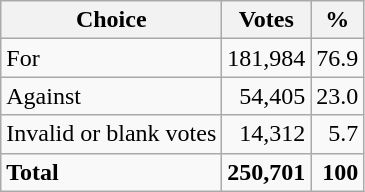<table class="wikitable" style="text-align:right">
<tr>
<th>Choice</th>
<th>Votes</th>
<th>%</th>
</tr>
<tr>
<td align="left">For</td>
<td>181,984</td>
<td>76.9</td>
</tr>
<tr>
<td align="left">Against</td>
<td>54,405</td>
<td>23.0</td>
</tr>
<tr>
<td align="left">Invalid or blank votes</td>
<td>14,312</td>
<td>5.7</td>
</tr>
<tr>
<td align="left"><strong>Total</strong></td>
<td><strong>250,701</strong></td>
<td><strong>100</strong></td>
</tr>
</table>
